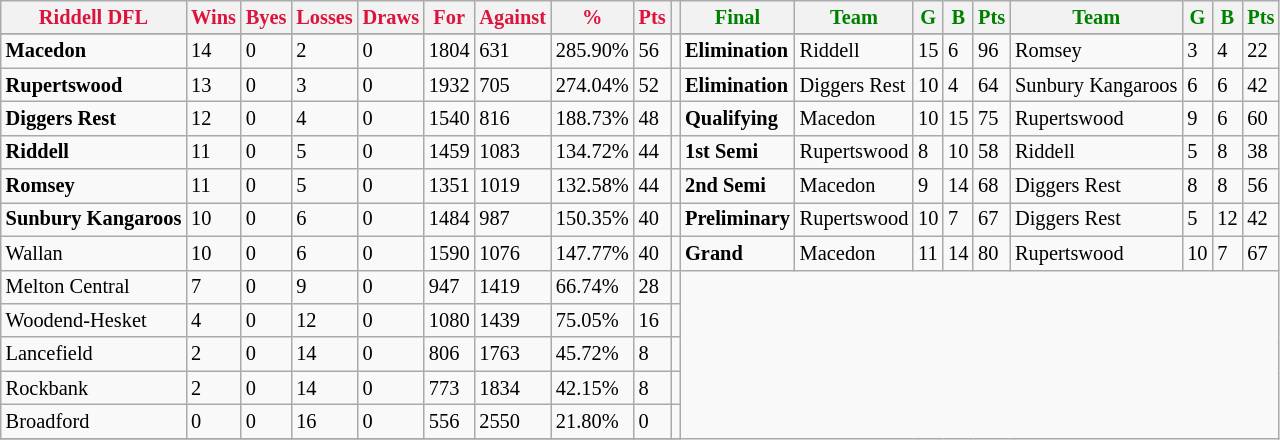<table style="font-size: 85%; text-align: left;" class="wikitable">
<tr>
<th style="color:crimson">Riddell DFL</th>
<th style="color:crimson">Wins</th>
<th style="color:crimson">Byes</th>
<th style="color:crimson">Losses</th>
<th style="color:crimson">Draws</th>
<th style="color:crimson">For</th>
<th style="color:crimson">Against</th>
<th style="color:crimson">%</th>
<th style="color:crimson">Pts</th>
<th></th>
<th style="color:green">Final</th>
<th style="color:green">Team</th>
<th style="color:green">G</th>
<th style="color:green">B</th>
<th style="color:green">Pts</th>
<th style="color:green">Team</th>
<th style="color:green">G</th>
<th style="color:green">B</th>
<th style="color:green">Pts</th>
</tr>
<tr>
</tr>
<tr>
</tr>
<tr>
<td><strong>	Macedon	</strong></td>
<td>14</td>
<td>0</td>
<td>2</td>
<td>0</td>
<td>1804</td>
<td>631</td>
<td>285.90%</td>
<td>56</td>
<td></td>
<td><strong>Elimination</strong></td>
<td>Riddell</td>
<td>15</td>
<td>6</td>
<td>96</td>
<td>Romsey</td>
<td>3</td>
<td>4</td>
<td>22</td>
</tr>
<tr>
<td><strong>	Rupertswood	</strong></td>
<td>13</td>
<td>0</td>
<td>3</td>
<td>0</td>
<td>1932</td>
<td>705</td>
<td>274.04%</td>
<td>52</td>
<td></td>
<td><strong>Elimination</strong></td>
<td>Diggers Rest</td>
<td>10</td>
<td>4</td>
<td>64</td>
<td>Sunbury Kangaroos</td>
<td>6</td>
<td>6</td>
<td>42</td>
</tr>
<tr>
<td><strong>	Diggers Rest	</strong></td>
<td>12</td>
<td>0</td>
<td>4</td>
<td>0</td>
<td>1540</td>
<td>816</td>
<td>188.73%</td>
<td>48</td>
<td></td>
<td><strong>Qualifying</strong></td>
<td>Macedon</td>
<td>10</td>
<td>15</td>
<td>75</td>
<td>Rupertswood</td>
<td>9</td>
<td>6</td>
<td>60</td>
</tr>
<tr>
<td><strong>	Riddell	</strong></td>
<td>11</td>
<td>0</td>
<td>5</td>
<td>0</td>
<td>1459</td>
<td>1083</td>
<td>134.72%</td>
<td>44</td>
<td></td>
<td><strong>1st Semi</strong></td>
<td>Rupertswood</td>
<td>8</td>
<td>10</td>
<td>58</td>
<td>Riddell</td>
<td>5</td>
<td>8</td>
<td>38</td>
</tr>
<tr>
<td><strong>	Romsey	</strong></td>
<td>11</td>
<td>0</td>
<td>5</td>
<td>0</td>
<td>1351</td>
<td>1019</td>
<td>132.58%</td>
<td>44</td>
<td></td>
<td><strong>2nd Semi</strong></td>
<td>Macedon</td>
<td>9</td>
<td>14</td>
<td>68</td>
<td>Diggers Rest</td>
<td>8</td>
<td>8</td>
<td>56</td>
</tr>
<tr>
<td><strong>	Sunbury Kangaroos	</strong></td>
<td>10</td>
<td>0</td>
<td>6</td>
<td>0</td>
<td>1484</td>
<td>987</td>
<td>150.35%</td>
<td>40</td>
<td></td>
<td><strong>Preliminary</strong></td>
<td>Rupertswood</td>
<td>10</td>
<td>7</td>
<td>67</td>
<td>Diggers Rest</td>
<td>5</td>
<td>12</td>
<td>42</td>
</tr>
<tr>
<td>Wallan</td>
<td>10</td>
<td>0</td>
<td>6</td>
<td>0</td>
<td>1590</td>
<td>1076</td>
<td>147.77%</td>
<td>40</td>
<td></td>
<td><strong>Grand</strong></td>
<td>Macedon</td>
<td>11</td>
<td>14</td>
<td>80</td>
<td>Rupertswood</td>
<td>10</td>
<td>7</td>
<td>67</td>
</tr>
<tr>
<td>Melton Central</td>
<td>7</td>
<td>0</td>
<td>9</td>
<td>0</td>
<td>947</td>
<td>1419</td>
<td>66.74%</td>
<td>28</td>
<td></td>
</tr>
<tr>
<td>Woodend-Hesket</td>
<td>4</td>
<td>0</td>
<td>12</td>
<td>0</td>
<td>1080</td>
<td>1439</td>
<td>75.05%</td>
<td>16</td>
<td></td>
</tr>
<tr>
<td>Lancefield</td>
<td>2</td>
<td>0</td>
<td>14</td>
<td>0</td>
<td>806</td>
<td>1763</td>
<td>45.72%</td>
<td>8</td>
<td></td>
</tr>
<tr>
<td>Rockbank</td>
<td>2</td>
<td>0</td>
<td>14</td>
<td>0</td>
<td>773</td>
<td>1834</td>
<td>42.15%</td>
<td>8</td>
<td></td>
</tr>
<tr>
<td>Broadford</td>
<td>0</td>
<td>0</td>
<td>16</td>
<td>0</td>
<td>556</td>
<td>2550</td>
<td>21.80%</td>
<td>0</td>
<td></td>
</tr>
<tr>
</tr>
</table>
